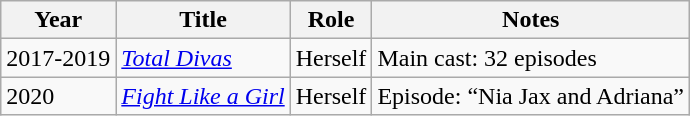<table class="wikitable">
<tr>
<th>Year</th>
<th>Title</th>
<th>Role</th>
<th>Notes</th>
</tr>
<tr>
<td>2017-2019</td>
<td><em><a href='#'>Total Divas</a></em></td>
<td>Herself</td>
<td>Main cast: 32 episodes</td>
</tr>
<tr>
<td>2020</td>
<td><em><a href='#'>Fight Like a Girl</a></em></td>
<td>Herself</td>
<td>Episode: “Nia Jax and Adriana”</td>
</tr>
</table>
